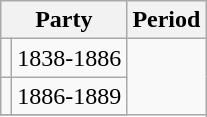<table class="wikitable">
<tr>
<th colspan="2">Party</th>
<th>Period</th>
</tr>
<tr>
<td></td>
<td>1838-1886</td>
</tr>
<tr>
<td></td>
<td>1886-1889</td>
</tr>
<tr>
</tr>
</table>
